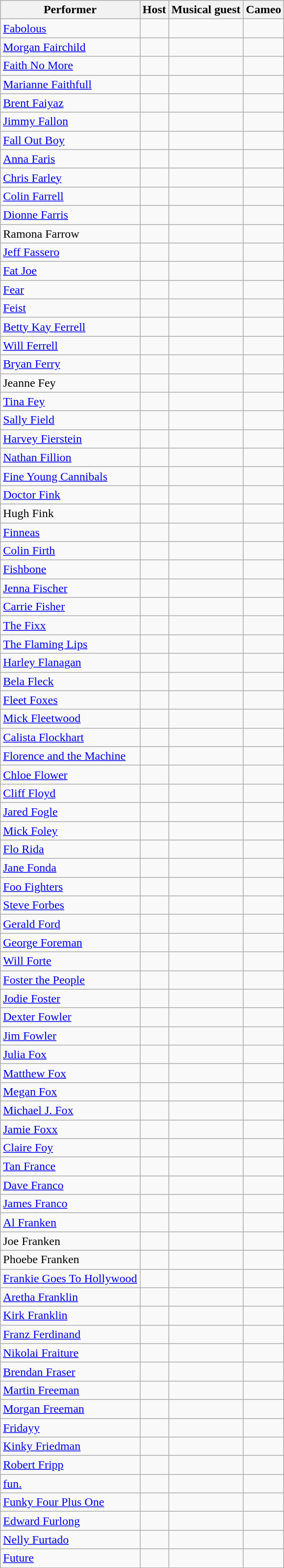<table class="wikitable sortable">
<tr>
<th>Performer</th>
<th>Host</th>
<th>Musical guest</th>
<th>Cameo</th>
</tr>
<tr>
<td><a href='#'>Fabolous</a></td>
<td style="text-align:center;"></td>
<td style="text-align:center;"></td>
<td style="text-align:center;"></td>
</tr>
<tr>
<td><a href='#'>Morgan Fairchild</a></td>
<td style="text-align:center;"></td>
<td style="text-align:center;"></td>
<td style="text-align:center;"></td>
</tr>
<tr>
<td><a href='#'>Faith No More</a></td>
<td style="text-align:center;"></td>
<td style="text-align:center;"></td>
<td style="text-align:center;"></td>
</tr>
<tr>
<td><a href='#'>Marianne Faithfull</a></td>
<td style="text-align:center;"></td>
<td style="text-align:center;"></td>
<td style="text-align:center;"></td>
</tr>
<tr>
<td><a href='#'>Brent Faiyaz</a></td>
<td align="center"></td>
<td align="center"></td>
<td align="center"></td>
</tr>
<tr>
<td><a href='#'>Jimmy Fallon</a></td>
<td style="text-align:center;"></td>
<td style="text-align:center;"></td>
<td style="text-align:center;"></td>
</tr>
<tr>
<td><a href='#'>Fall Out Boy</a></td>
<td style="text-align:center;"></td>
<td style="text-align:center;"></td>
<td style="text-align:center;"></td>
</tr>
<tr>
<td><a href='#'>Anna Faris</a></td>
<td style="text-align:center;"></td>
<td style="text-align:center;"></td>
<td style="text-align:center;"></td>
</tr>
<tr>
<td><a href='#'>Chris Farley</a></td>
<td style="text-align:center;"></td>
<td style="text-align:center;"></td>
<td style="text-align:center;"></td>
</tr>
<tr>
<td><a href='#'>Colin Farrell</a></td>
<td style="text-align:center;"></td>
<td style="text-align:center;"></td>
<td style="text-align:center;"></td>
</tr>
<tr>
<td><a href='#'>Dionne Farris</a></td>
<td style="text-align:center;"></td>
<td style="text-align:center;"></td>
<td style="text-align:center;"></td>
</tr>
<tr>
<td>Ramona Farrow</td>
<td align="center"></td>
<td align="center"></td>
<td align="center"></td>
</tr>
<tr>
<td><a href='#'>Jeff Fassero</a></td>
<td style="text-align:center;"></td>
<td style="text-align:center;"></td>
<td style="text-align:center;"></td>
</tr>
<tr>
<td><a href='#'>Fat Joe</a></td>
<td style="text-align:center;"></td>
<td style="text-align:center;"></td>
<td style="text-align:center;"></td>
</tr>
<tr>
<td><a href='#'>Fear</a></td>
<td style="text-align:center;"></td>
<td style="text-align:center;"></td>
<td style="text-align:center;"></td>
</tr>
<tr>
<td><a href='#'>Feist</a></td>
<td style="text-align:center;"></td>
<td style="text-align:center;"></td>
<td style="text-align:center;"></td>
</tr>
<tr>
<td><a href='#'>Betty Kay Ferrell</a></td>
<td align="center"></td>
<td align="center"></td>
<td align="center"></td>
</tr>
<tr>
<td><a href='#'>Will Ferrell</a></td>
<td align="center"></td>
<td align="center"></td>
<td align="center"></td>
</tr>
<tr>
<td><a href='#'>Bryan Ferry</a></td>
<td style="text-align:center;"></td>
<td style="text-align:center;"></td>
<td style="text-align:center;"></td>
</tr>
<tr>
<td>Jeanne Fey</td>
<td align="center"></td>
<td align="center"></td>
<td align="center"></td>
</tr>
<tr>
<td><a href='#'>Tina Fey</a></td>
<td style="text-align:center;"></td>
<td style="text-align:center;"></td>
<td style="text-align:center;"></td>
</tr>
<tr>
<td><a href='#'>Sally Field</a></td>
<td style="text-align:center;"></td>
<td style="text-align:center;"></td>
<td style="text-align:center;"></td>
</tr>
<tr>
<td><a href='#'>Harvey Fierstein</a></td>
<td align="center"></td>
<td align="center"></td>
<td align="center"></td>
</tr>
<tr>
<td><a href='#'>Nathan Fillion</a></td>
<td align="center"></td>
<td align="center"></td>
<td align="center"></td>
</tr>
<tr>
<td><a href='#'>Fine Young Cannibals</a></td>
<td style="text-align:center;"></td>
<td style="text-align:center;"></td>
<td style="text-align:center;"></td>
</tr>
<tr>
<td><a href='#'>Doctor Fink</a></td>
<td align="center"></td>
<td align="center"></td>
<td align="center"></td>
</tr>
<tr>
<td>Hugh Fink</td>
<td align="center"></td>
<td align="center"></td>
<td align="center"></td>
</tr>
<tr>
<td><a href='#'>Finneas</a></td>
<td align="center"></td>
<td align="center"></td>
<td align="center"></td>
</tr>
<tr>
<td><a href='#'>Colin Firth</a></td>
<td style="text-align:center;"></td>
<td style="text-align:center;"></td>
<td style="text-align:center;"></td>
</tr>
<tr>
<td><a href='#'>Fishbone</a></td>
<td style="text-align:center;"></td>
<td style="text-align:center;"></td>
<td style="text-align:center;"></td>
</tr>
<tr>
<td><a href='#'>Jenna Fischer</a></td>
<td align="center"></td>
<td align="center"></td>
<td align="center"></td>
</tr>
<tr>
<td><a href='#'>Carrie Fisher</a></td>
<td style="text-align:center;"></td>
<td style="text-align:center;"></td>
<td style="text-align:center;"></td>
</tr>
<tr>
<td><a href='#'>The Fixx</a></td>
<td style="text-align:center;"></td>
<td style="text-align:center;"></td>
<td style="text-align:center;"></td>
</tr>
<tr>
<td><a href='#'>The Flaming Lips</a></td>
<td align="center"></td>
<td align="center"></td>
<td align="center"></td>
</tr>
<tr>
<td><a href='#'>Harley Flanagan</a></td>
<td align="center"></td>
<td align="center"></td>
<td align="center"></td>
</tr>
<tr>
<td><a href='#'>Bela Fleck</a></td>
<td style="text-align:center;"></td>
<td style="text-align:center;"></td>
<td style="text-align:center;"></td>
</tr>
<tr>
<td><a href='#'>Fleet Foxes</a></td>
<td style="text-align:center;"></td>
<td style="text-align:center;"></td>
<td style="text-align:center;"></td>
</tr>
<tr>
<td><a href='#'>Mick Fleetwood</a></td>
<td align="center"></td>
<td align="center"></td>
<td align="center"></td>
</tr>
<tr>
<td><a href='#'>Calista Flockhart</a></td>
<td style="text-align:center;"></td>
<td style="text-align:center;"></td>
<td style="text-align:center;"></td>
</tr>
<tr>
<td><a href='#'>Florence and the Machine</a></td>
<td style="text-align:center;"></td>
<td style="text-align:center;"></td>
<td style="text-align:center;"></td>
</tr>
<tr>
<td><a href='#'>Chloe Flower</a></td>
<td align="center"></td>
<td align="center"></td>
<td align="center"></td>
</tr>
<tr>
<td><a href='#'>Cliff Floyd</a></td>
<td style="text-align:center;"></td>
<td style="text-align:center;"></td>
<td style="text-align:center;"></td>
</tr>
<tr>
<td><a href='#'>Jared Fogle</a></td>
<td style="text-align:center;"></td>
<td style="text-align:center;"></td>
<td style="text-align:center;"></td>
</tr>
<tr>
<td><a href='#'>Mick Foley</a></td>
<td style="text-align:center;"></td>
<td style="text-align:center;"></td>
<td style="text-align:center;"></td>
</tr>
<tr>
<td><a href='#'>Flo Rida</a></td>
<td style="text-align:center;"></td>
<td style="text-align:center;"></td>
<td style="text-align:center;"></td>
</tr>
<tr>
<td><a href='#'>Jane Fonda</a></td>
<td style="text-align:center;"></td>
<td style="text-align:center;"></td>
<td style="text-align:center;"></td>
</tr>
<tr>
<td><a href='#'>Foo Fighters</a></td>
<td style="text-align:center;"></td>
<td style="text-align:center;"></td>
<td style="text-align:center;"></td>
</tr>
<tr>
<td><a href='#'>Steve Forbes</a></td>
<td style="text-align:center;"></td>
<td style="text-align:center;"></td>
<td style="text-align:center;"></td>
</tr>
<tr>
<td><a href='#'>Gerald Ford</a></td>
<td style="text-align:center;"></td>
<td style="text-align:center;"></td>
<td style="text-align:center;"></td>
</tr>
<tr>
<td><a href='#'>George Foreman</a></td>
<td style="text-align:center;"></td>
<td style="text-align:center;"></td>
<td style="text-align:center;"></td>
</tr>
<tr>
<td><a href='#'>Will Forte</a></td>
<td align="center"></td>
<td align="center"></td>
<td align="center"></td>
</tr>
<tr>
<td><a href='#'>Foster the People</a></td>
<td style="text-align:center;"></td>
<td style="text-align:center;"></td>
<td style="text-align:center;"></td>
</tr>
<tr>
<td><a href='#'>Jodie Foster</a></td>
<td style="text-align:center;"></td>
<td style="text-align:center;"></td>
<td style="text-align:center;"></td>
</tr>
<tr>
<td><a href='#'>Dexter Fowler</a></td>
<td style="text-align:center;"></td>
<td style="text-align:center;"></td>
<td style="text-align:center;"></td>
</tr>
<tr>
<td><a href='#'>Jim Fowler</a></td>
<td style="text-align:center;"></td>
<td style="text-align:center;"></td>
<td style="text-align:center;"></td>
</tr>
<tr>
<td><a href='#'>Julia Fox</a></td>
<td style="text-align:center;"></td>
<td style="text-align:center;"></td>
<td style="text-align:center;"></td>
</tr>
<tr>
<td><a href='#'>Matthew Fox</a></td>
<td style="text-align:center;"></td>
<td style="text-align:center;"></td>
<td style="text-align:center;"></td>
</tr>
<tr>
<td><a href='#'>Megan Fox</a></td>
<td style="text-align:center;"></td>
<td style="text-align:center;"></td>
<td style="text-align:center;"></td>
</tr>
<tr>
<td><a href='#'>Michael J. Fox</a></td>
<td style="text-align:center;"></td>
<td style="text-align:center;"></td>
<td style="text-align:center;"></td>
</tr>
<tr>
<td><a href='#'>Jamie Foxx</a></td>
<td style="text-align:center;"></td>
<td style="text-align:center;"></td>
<td style="text-align:center;"></td>
</tr>
<tr>
<td><a href='#'>Claire Foy</a></td>
<td style="text-align:center;"></td>
<td style="text-align:center;"></td>
<td style="text-align:center;"></td>
</tr>
<tr>
<td><a href='#'>Tan France</a></td>
<td style="text-align:center;"></td>
<td style="text-align:center;"></td>
<td style="text-align:center;"></td>
</tr>
<tr>
<td><a href='#'>Dave Franco</a></td>
<td style="text-align:center;"></td>
<td style="text-align:center;"></td>
<td style="text-align:center;"></td>
</tr>
<tr>
<td><a href='#'>James Franco</a></td>
<td style="text-align:center;"></td>
<td style="text-align:center;"></td>
<td style="text-align:center;"></td>
</tr>
<tr>
<td><a href='#'>Al Franken</a></td>
<td align="center"></td>
<td align="center"></td>
<td align="center"></td>
</tr>
<tr>
<td>Joe Franken</td>
<td align="center"></td>
<td align="center"></td>
<td align="center"></td>
</tr>
<tr>
<td>Phoebe Franken</td>
<td align="center"></td>
<td align="center"></td>
<td align="center"></td>
</tr>
<tr>
<td><a href='#'>Frankie Goes To Hollywood</a></td>
<td style="text-align:center;"></td>
<td style="text-align:center;"></td>
<td style="text-align:center;"></td>
</tr>
<tr>
<td><a href='#'>Aretha Franklin</a></td>
<td style="text-align:center;"></td>
<td style="text-align:center;"></td>
<td style="text-align:center;"></td>
</tr>
<tr>
<td><a href='#'>Kirk Franklin</a></td>
<td style="text-align:center;"></td>
<td style="text-align:center;"></td>
<td style="text-align:center;"></td>
</tr>
<tr>
<td><a href='#'>Franz Ferdinand</a></td>
<td style="text-align:center;"></td>
<td style="text-align:center;"></td>
<td style="text-align:center;"></td>
</tr>
<tr>
<td><a href='#'>Nikolai Fraiture</a></td>
<td align="center"></td>
<td align="center"></td>
<td align="center"></td>
</tr>
<tr>
<td><a href='#'>Brendan Fraser</a></td>
<td style="text-align:center;"></td>
<td style="text-align:center;"></td>
<td style="text-align:center;"></td>
</tr>
<tr>
<td><a href='#'>Martin Freeman</a></td>
<td style="text-align:center;"></td>
<td style="text-align:center;"></td>
<td style="text-align:center;"></td>
</tr>
<tr>
<td><a href='#'>Morgan Freeman</a></td>
<td style="text-align:center;"></td>
<td style="text-align:center;"></td>
<td style="text-align:center;"></td>
</tr>
<tr>
<td><a href='#'>Fridayy</a></td>
<td align="center"></td>
<td align="center"></td>
<td align="center"></td>
</tr>
<tr>
<td><a href='#'>Kinky Friedman</a></td>
<td style="text-align:center;"></td>
<td style="text-align:center;"></td>
<td style="text-align:center;"></td>
</tr>
<tr>
<td><a href='#'>Robert Fripp</a></td>
<td align="center"></td>
<td align="center"></td>
<td align="center"></td>
</tr>
<tr>
<td><a href='#'>fun.</a></td>
<td align="center"></td>
<td align="center"></td>
<td align="center"></td>
</tr>
<tr>
<td><a href='#'>Funky Four Plus One</a></td>
<td style="text-align:center;"></td>
<td style="text-align:center;"></td>
<td style="text-align:center;"></td>
</tr>
<tr>
<td><a href='#'>Edward Furlong</a></td>
<td style="text-align:center;"></td>
<td style="text-align:center;"></td>
<td style="text-align:center;"></td>
</tr>
<tr>
<td><a href='#'>Nelly Furtado</a></td>
<td style="text-align:center;"></td>
<td style="text-align:center;"></td>
<td style="text-align:center;"></td>
</tr>
<tr>
<td><a href='#'>Future</a></td>
<td style="text-align:center;"></td>
<td style="text-align:center;"></td>
<td style="text-align:center;"></td>
</tr>
</table>
